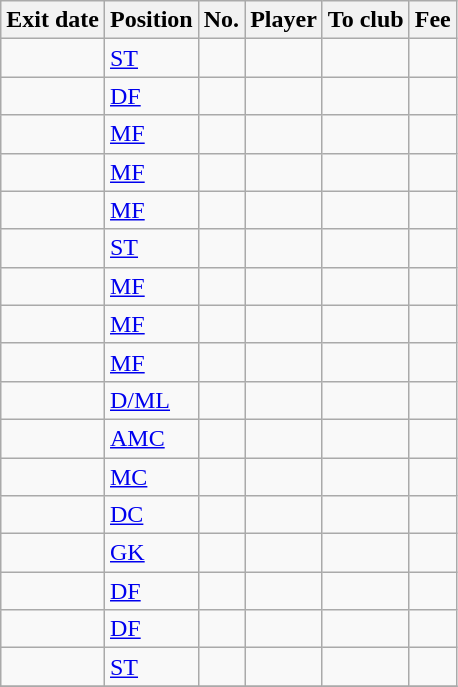<table class="wikitable sortable">
<tr>
<th>Exit date</th>
<th>Position</th>
<th>No.</th>
<th>Player</th>
<th>To club</th>
<th>Fee</th>
</tr>
<tr>
<td></td>
<td><a href='#'>ST</a></td>
<td></td>
<td></td>
<td></td>
<td></td>
</tr>
<tr>
<td></td>
<td><a href='#'>DF</a></td>
<td></td>
<td></td>
<td></td>
<td></td>
</tr>
<tr>
<td></td>
<td><a href='#'>MF</a></td>
<td></td>
<td></td>
<td></td>
<td></td>
</tr>
<tr>
<td></td>
<td><a href='#'>MF</a></td>
<td></td>
<td></td>
<td></td>
<td></td>
</tr>
<tr>
<td></td>
<td><a href='#'>MF</a></td>
<td></td>
<td></td>
<td></td>
<td></td>
</tr>
<tr>
<td></td>
<td><a href='#'>ST</a></td>
<td></td>
<td></td>
<td></td>
<td></td>
</tr>
<tr>
<td></td>
<td><a href='#'>MF</a></td>
<td></td>
<td></td>
<td></td>
<td></td>
</tr>
<tr>
<td></td>
<td><a href='#'>MF</a></td>
<td></td>
<td></td>
<td></td>
<td></td>
</tr>
<tr>
<td></td>
<td><a href='#'>MF</a></td>
<td></td>
<td></td>
<td></td>
<td></td>
</tr>
<tr>
<td></td>
<td><a href='#'>D/ML</a></td>
<td></td>
<td></td>
<td></td>
<td></td>
</tr>
<tr>
<td></td>
<td><a href='#'>AMC</a></td>
<td></td>
<td></td>
<td></td>
<td></td>
</tr>
<tr>
<td></td>
<td><a href='#'>MC</a></td>
<td></td>
<td></td>
<td></td>
<td></td>
</tr>
<tr>
<td></td>
<td><a href='#'>DC</a></td>
<td></td>
<td></td>
<td></td>
<td></td>
</tr>
<tr>
<td></td>
<td><a href='#'>GK</a></td>
<td></td>
<td></td>
<td></td>
<td></td>
</tr>
<tr>
<td></td>
<td><a href='#'>DF</a></td>
<td></td>
<td></td>
<td></td>
<td></td>
</tr>
<tr>
<td></td>
<td><a href='#'>DF</a></td>
<td></td>
<td></td>
<td></td>
<td></td>
</tr>
<tr>
<td></td>
<td><a href='#'>ST</a></td>
<td></td>
<td></td>
<td></td>
<td></td>
</tr>
<tr>
</tr>
</table>
